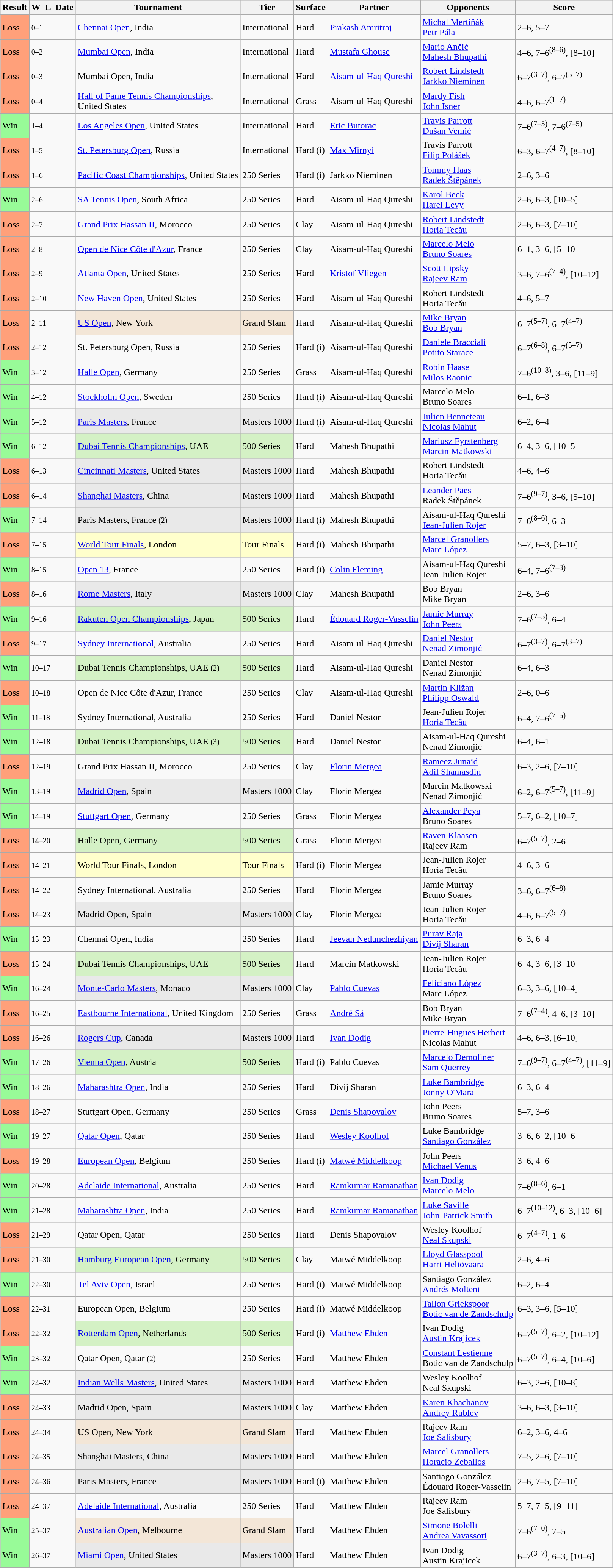<table class="sortable wikitable">
<tr>
<th>Result</th>
<th class="unsortable">W–L</th>
<th>Date</th>
<th>Tournament</th>
<th>Tier</th>
<th>Surface</th>
<th>Partner</th>
<th>Opponents</th>
<th class="unsortable">Score</th>
</tr>
<tr>
<td bgcolor=FFA07A>Loss</td>
<td><small>0–1</small></td>
<td><a href='#'></a></td>
<td><a href='#'>Chennai Open</a>, India</td>
<td>International</td>
<td>Hard</td>
<td> <a href='#'>Prakash Amritraj</a></td>
<td> <a href='#'>Michal Mertiňák</a><br> <a href='#'>Petr Pála</a></td>
<td>2–6, 5–7</td>
</tr>
<tr>
<td bgcolor=FFA07A>Loss</td>
<td><small>0–2</small></td>
<td><a href='#'></a></td>
<td><a href='#'>Mumbai Open</a>, India</td>
<td>International</td>
<td>Hard</td>
<td> <a href='#'>Mustafa Ghouse</a></td>
<td> <a href='#'>Mario Ančić</a><br> <a href='#'>Mahesh Bhupathi</a></td>
<td>4–6, 7–6<sup>(8–6)</sup>, [8–10]</td>
</tr>
<tr>
<td bgcolor=FFA07A>Loss</td>
<td><small>0–3</small></td>
<td><a href='#'></a></td>
<td>Mumbai Open, India</td>
<td>International</td>
<td>Hard</td>
<td> <a href='#'>Aisam-ul-Haq Qureshi</a></td>
<td> <a href='#'>Robert Lindstedt</a><br> <a href='#'>Jarkko Nieminen</a></td>
<td>6–7<sup>(3–7)</sup>, 6–7<sup>(5–7)</sup></td>
</tr>
<tr>
<td bgcolor=FFA07A>Loss</td>
<td><small>0–4</small></td>
<td><a href='#'></a></td>
<td><a href='#'>Hall of Fame Tennis Championships</a>,<br> United States</td>
<td>International</td>
<td>Grass</td>
<td> Aisam-ul-Haq Qureshi</td>
<td> <a href='#'>Mardy Fish</a><br> <a href='#'>John Isner</a></td>
<td>4–6, 6–7<sup>(1–7)</sup></td>
</tr>
<tr>
<td bgcolor=98FB98>Win</td>
<td><small>1–4</small></td>
<td><a href='#'></a></td>
<td><a href='#'>Los Angeles Open</a>, United States</td>
<td>International</td>
<td>Hard</td>
<td> <a href='#'>Eric Butorac</a></td>
<td> <a href='#'>Travis Parrott</a><br> <a href='#'>Dušan Vemić</a></td>
<td>7–6<sup>(7–5)</sup>, 7–6<sup>(7–5)</sup></td>
</tr>
<tr>
<td bgcolor=FFA07A>Loss</td>
<td><small>1–5</small></td>
<td><a href='#'></a></td>
<td><a href='#'>St. Petersburg Open</a>, Russia</td>
<td>International</td>
<td>Hard (i)</td>
<td> <a href='#'>Max Mirnyi</a></td>
<td> Travis Parrott<br> <a href='#'>Filip Polášek</a></td>
<td>6–3, 6–7<sup>(4–7)</sup>, [8–10]</td>
</tr>
<tr>
<td bgcolor=FFA07A>Loss</td>
<td><small>1–6</small></td>
<td><a href='#'></a></td>
<td><a href='#'>Pacific Coast Championships</a>, United States</td>
<td>250 Series</td>
<td>Hard (i)</td>
<td> Jarkko Nieminen</td>
<td> <a href='#'>Tommy Haas</a><br> <a href='#'>Radek Štěpánek</a></td>
<td>2–6, 3–6</td>
</tr>
<tr>
<td bgcolor=98FB98>Win</td>
<td><small>2–6</small></td>
<td><a href='#'></a></td>
<td><a href='#'>SA Tennis Open</a>, South Africa</td>
<td>250 Series</td>
<td>Hard</td>
<td> Aisam-ul-Haq Qureshi</td>
<td> <a href='#'>Karol Beck</a><br> <a href='#'>Harel Levy</a></td>
<td>2–6, 6–3, [10–5]</td>
</tr>
<tr>
<td bgcolor=FFA07A>Loss</td>
<td><small>2–7</small></td>
<td><a href='#'></a></td>
<td><a href='#'>Grand Prix Hassan II</a>, Morocco</td>
<td>250 Series</td>
<td>Clay</td>
<td> Aisam-ul-Haq Qureshi</td>
<td> <a href='#'>Robert Lindstedt</a><br> <a href='#'>Horia Tecău</a></td>
<td>2–6, 6–3, [7–10]</td>
</tr>
<tr>
<td bgcolor=FFA07A>Loss</td>
<td><small>2–8</small></td>
<td><a href='#'></a></td>
<td><a href='#'>Open de Nice Côte d'Azur</a>, France</td>
<td>250 Series</td>
<td>Clay</td>
<td> Aisam-ul-Haq Qureshi</td>
<td> <a href='#'>Marcelo Melo</a><br> <a href='#'>Bruno Soares</a></td>
<td>6–1, 3–6, [5–10]</td>
</tr>
<tr>
<td bgcolor=FFA07A>Loss</td>
<td><small>2–9</small></td>
<td><a href='#'></a></td>
<td><a href='#'>Atlanta Open</a>, United States</td>
<td>250 Series</td>
<td>Hard</td>
<td> <a href='#'>Kristof Vliegen</a></td>
<td> <a href='#'>Scott Lipsky</a><br> <a href='#'>Rajeev Ram</a></td>
<td>3–6, 7–6<sup>(7–4)</sup>, [10–12]</td>
</tr>
<tr>
<td bgcolor=FFA07A>Loss</td>
<td><small>2–10</small></td>
<td><a href='#'></a></td>
<td><a href='#'>New Haven Open</a>, United States</td>
<td>250 Series</td>
<td>Hard</td>
<td> Aisam-ul-Haq Qureshi</td>
<td> Robert Lindstedt<br> Horia Tecău</td>
<td>4–6, 5–7</td>
</tr>
<tr>
<td bgcolor=FFA07A>Loss</td>
<td><small>2–11</small></td>
<td><a href='#'></a></td>
<td style="background:#F3E6D7;"><a href='#'>US Open</a>, New York</td>
<td style="background:#F3E6D7;">Grand Slam</td>
<td>Hard</td>
<td> Aisam-ul-Haq Qureshi</td>
<td> <a href='#'>Mike Bryan</a><br> <a href='#'>Bob Bryan</a></td>
<td>6–7<sup>(5–7)</sup>, 6–7<sup>(4–7)</sup></td>
</tr>
<tr>
<td bgcolor=FFA07A>Loss</td>
<td><small>2–12</small></td>
<td><a href='#'></a></td>
<td>St. Petersburg Open, Russia</td>
<td>250 Series</td>
<td>Hard (i)</td>
<td> Aisam-ul-Haq Qureshi</td>
<td> <a href='#'>Daniele Bracciali</a><br> <a href='#'>Potito Starace</a></td>
<td>6–7<sup>(6–8)</sup>, 6–7<sup>(5–7)</sup></td>
</tr>
<tr>
<td bgcolor=98FB98>Win</td>
<td><small>3–12</small></td>
<td><a href='#'></a></td>
<td><a href='#'>Halle Open</a>, Germany</td>
<td>250 Series</td>
<td>Grass</td>
<td> Aisam-ul-Haq Qureshi</td>
<td> <a href='#'>Robin Haase</a><br> <a href='#'>Milos Raonic</a></td>
<td>7–6<sup>(10–8)</sup>, 3–6, [11–9]</td>
</tr>
<tr>
<td bgcolor=98FB98>Win</td>
<td><small>4–12</small></td>
<td><a href='#'></a></td>
<td><a href='#'>Stockholm Open</a>, Sweden</td>
<td>250 Series</td>
<td>Hard (i)</td>
<td> Aisam-ul-Haq Qureshi</td>
<td> Marcelo Melo<br> Bruno Soares</td>
<td>6–1, 6–3</td>
</tr>
<tr>
<td bgcolor=98FB98>Win</td>
<td><small>5–12</small></td>
<td><a href='#'></a></td>
<td style="background:#E9E9E9;"><a href='#'>Paris Masters</a>, France</td>
<td style="background:#E9E9E9;">Masters 1000</td>
<td>Hard (i)</td>
<td> Aisam-ul-Haq Qureshi</td>
<td> <a href='#'>Julien Benneteau</a><br> <a href='#'>Nicolas Mahut</a></td>
<td>6–2, 6–4</td>
</tr>
<tr>
<td bgcolor=98FB98>Win</td>
<td><small>6–12</small></td>
<td><a href='#'></a></td>
<td style="background:#D4F1C5;"><a href='#'>Dubai Tennis Championships</a>, UAE</td>
<td style="background:#D4F1C5;">500 Series</td>
<td>Hard</td>
<td> Mahesh Bhupathi</td>
<td> <a href='#'>Mariusz Fyrstenberg</a><br> <a href='#'>Marcin Matkowski</a></td>
<td>6–4, 3–6, [10–5]</td>
</tr>
<tr>
<td bgcolor=FFA07A>Loss</td>
<td><small>6–13</small></td>
<td><a href='#'></a></td>
<td style="background:#E9E9E9;"><a href='#'>Cincinnati Masters</a>, United States</td>
<td style="background:#E9E9E9;">Masters 1000</td>
<td>Hard</td>
<td> Mahesh Bhupathi</td>
<td> Robert Lindstedt<br> Horia Tecău</td>
<td>4–6, 4–6</td>
</tr>
<tr>
<td bgcolor=FFA07A>Loss</td>
<td><small>6–14</small></td>
<td><a href='#'></a></td>
<td style="background:#E9E9E9;"><a href='#'>Shanghai Masters</a>, China</td>
<td style="background:#E9E9E9;">Masters 1000</td>
<td>Hard</td>
<td> Mahesh Bhupathi</td>
<td> <a href='#'>Leander Paes</a><br> Radek Štěpánek</td>
<td>7–6<sup>(9–7)</sup>, 3–6, [5–10]</td>
</tr>
<tr>
<td bgcolor=98FB98>Win</td>
<td><small>7–14</small></td>
<td><a href='#'></a></td>
<td style="background:#E9E9E9;">Paris Masters, France <small>(2)</small></td>
<td style="background:#E9E9E9;">Masters 1000</td>
<td>Hard (i)</td>
<td> Mahesh Bhupathi</td>
<td> Aisam-ul-Haq Qureshi<br> <a href='#'>Jean-Julien Rojer</a></td>
<td>7–6<sup>(8–6)</sup>, 6–3</td>
</tr>
<tr>
<td bgcolor=FFA07A>Loss</td>
<td><small>7–15</small></td>
<td><a href='#'></a></td>
<td style="background:#ffffcc;"><a href='#'>World Tour Finals</a>, London</td>
<td style="background:#ffffcc;">Tour Finals</td>
<td>Hard (i)</td>
<td> Mahesh Bhupathi</td>
<td> <a href='#'>Marcel Granollers</a><br> <a href='#'>Marc López</a></td>
<td>5–7, 6–3, [3–10]</td>
</tr>
<tr>
<td bgcolor=98FB98>Win</td>
<td><small>8–15</small></td>
<td><a href='#'></a></td>
<td><a href='#'>Open 13</a>, France</td>
<td>250 Series</td>
<td>Hard (i)</td>
<td> <a href='#'>Colin Fleming</a></td>
<td> Aisam-ul-Haq Qureshi<br> Jean-Julien Rojer</td>
<td>6–4, 7–6<sup>(7–3)</sup></td>
</tr>
<tr>
<td bgcolor=FFA07A>Loss</td>
<td><small>8–16</small></td>
<td><a href='#'></a></td>
<td style="background:#E9E9E9;"><a href='#'>Rome Masters</a>, Italy</td>
<td style="background:#E9E9E9;">Masters 1000</td>
<td>Clay</td>
<td> Mahesh Bhupathi</td>
<td> Bob Bryan<br> Mike Bryan</td>
<td>2–6, 3–6</td>
</tr>
<tr>
<td bgcolor=98FB98>Win</td>
<td><small>9–16</small></td>
<td><a href='#'></a></td>
<td style="background:#D4F1C5;"><a href='#'>Rakuten Open Championships</a>, Japan</td>
<td style="background:#D4F1C5;">500 Series</td>
<td>Hard</td>
<td> <a href='#'>Édouard Roger-Vasselin</a></td>
<td> <a href='#'>Jamie Murray</a><br> <a href='#'>John Peers</a></td>
<td>7–6<sup>(7–5)</sup>, 6–4</td>
</tr>
<tr>
<td bgcolor=FFA07A>Loss</td>
<td><small>9–17</small></td>
<td><a href='#'></a></td>
<td><a href='#'>Sydney International</a>, Australia</td>
<td>250 Series</td>
<td>Hard</td>
<td> Aisam-ul-Haq Qureshi</td>
<td> <a href='#'>Daniel Nestor</a><br> <a href='#'>Nenad Zimonjić</a></td>
<td>6–7<sup>(3–7)</sup>, 6–7<sup>(3–7)</sup></td>
</tr>
<tr>
<td bgcolor=98FB98>Win</td>
<td><small>10–17</small></td>
<td><a href='#'></a></td>
<td style="background:#D4F1C5;">Dubai Tennis Championships, UAE <small>(2)</small></td>
<td style="background:#D4F1C5;">500 Series</td>
<td>Hard</td>
<td> Aisam-ul-Haq Qureshi</td>
<td> Daniel Nestor<br> Nenad Zimonjić</td>
<td>6–4, 6–3</td>
</tr>
<tr>
<td bgcolor=FFA07A>Loss</td>
<td><small>10–18</small></td>
<td><a href='#'></a></td>
<td>Open de Nice Côte d'Azur, France</td>
<td>250 Series</td>
<td>Clay</td>
<td> Aisam-ul-Haq Qureshi</td>
<td> <a href='#'>Martin Kližan</a><br> <a href='#'>Philipp Oswald</a></td>
<td>2–6, 0–6</td>
</tr>
<tr>
<td bgcolor=98FB98>Win</td>
<td><small>11–18</small></td>
<td><a href='#'></a></td>
<td>Sydney International, Australia</td>
<td>250 Series</td>
<td>Hard</td>
<td> Daniel Nestor</td>
<td> Jean-Julien Rojer<br> <a href='#'>Horia Tecău</a></td>
<td>6–4, 7–6<sup>(7–5)</sup></td>
</tr>
<tr>
<td bgcolor=98FB98>Win</td>
<td><small>12–18</small></td>
<td><a href='#'></a></td>
<td style="background:#D4F1C5;">Dubai Tennis Championships, UAE <small>(3)</small></td>
<td style="background:#D4F1C5;">500 Series</td>
<td>Hard</td>
<td> Daniel Nestor</td>
<td> Aisam-ul-Haq Qureshi<br> Nenad Zimonjić</td>
<td>6–4, 6–1</td>
</tr>
<tr>
<td bgcolor=FFA07A>Loss</td>
<td><small>12–19</small></td>
<td><a href='#'></a></td>
<td>Grand Prix Hassan II, Morocco</td>
<td>250 Series</td>
<td>Clay</td>
<td> <a href='#'>Florin Mergea</a></td>
<td> <a href='#'>Rameez Junaid</a><br> <a href='#'>Adil Shamasdin</a></td>
<td>6–3, 2–6, [7–10]</td>
</tr>
<tr>
<td bgcolor=98FB98>Win</td>
<td><small>13–19</small></td>
<td><a href='#'></a></td>
<td style="background:#E9E9E9;"><a href='#'>Madrid Open</a>, Spain</td>
<td style="background:#E9E9E9;">Masters 1000</td>
<td>Clay</td>
<td> Florin Mergea</td>
<td> Marcin Matkowski<br> Nenad Zimonjić</td>
<td>6–2, 6–7<sup>(5–7)</sup>, [11–9]</td>
</tr>
<tr>
<td bgcolor=98FB98>Win</td>
<td><small>14–19</small></td>
<td><a href='#'></a></td>
<td><a href='#'>Stuttgart Open</a>, Germany</td>
<td>250 Series</td>
<td>Grass</td>
<td> Florin Mergea</td>
<td> <a href='#'>Alexander Peya</a><br> Bruno Soares</td>
<td>5–7, 6–2, [10–7]</td>
</tr>
<tr>
<td bgcolor=FFA07A>Loss</td>
<td><small>14–20</small></td>
<td><a href='#'></a></td>
<td style="background:#D4F1C5;">Halle Open, Germany</td>
<td style="background:#D4F1C5;">500 Series</td>
<td>Grass</td>
<td> Florin Mergea</td>
<td> <a href='#'>Raven Klaasen</a><br> Rajeev Ram</td>
<td>6–7<sup>(5–7)</sup>, 2–6</td>
</tr>
<tr>
<td bgcolor=FFA07A>Loss</td>
<td><small>14–21</small></td>
<td><a href='#'></a></td>
<td style="background:#ffffcc;">World Tour Finals, London</td>
<td style="background:#ffffcc;">Tour Finals</td>
<td>Hard (i)</td>
<td> Florin Mergea</td>
<td> Jean-Julien Rojer<br> Horia Tecău</td>
<td>4–6, 3–6</td>
</tr>
<tr>
<td bgcolor=FFA07A>Loss</td>
<td><small>14–22</small></td>
<td><a href='#'></a></td>
<td>Sydney International, Australia</td>
<td>250 Series</td>
<td>Hard</td>
<td> Florin Mergea</td>
<td> Jamie Murray<br> Bruno Soares</td>
<td>3–6, 6–7<sup>(6–8)</sup></td>
</tr>
<tr>
<td bgcolor=FFA07A>Loss</td>
<td><small>14–23</small></td>
<td><a href='#'></a></td>
<td style="background:#E9E9E9;">Madrid Open, Spain</td>
<td style="background:#E9E9E9;">Masters 1000</td>
<td>Clay</td>
<td> Florin Mergea</td>
<td> Jean-Julien Rojer<br> Horia Tecău</td>
<td>4–6, 6–7<sup>(5–7)</sup></td>
</tr>
<tr>
<td bgcolor=98FB98>Win</td>
<td><small>15–23</small></td>
<td><a href='#'></a></td>
<td>Chennai Open, India</td>
<td>250 Series</td>
<td>Hard</td>
<td> <a href='#'>Jeevan Nedunchezhiyan</a></td>
<td> <a href='#'>Purav Raja</a><br> <a href='#'>Divij Sharan</a></td>
<td>6–3, 6–4</td>
</tr>
<tr>
<td bgcolor=FFA07A>Loss</td>
<td><small>15–24</small></td>
<td><a href='#'></a></td>
<td style="background:#D4F1C5;">Dubai Tennis Championships, UAE</td>
<td style="background:#D4F1C5;">500 Series</td>
<td>Hard</td>
<td> Marcin Matkowski</td>
<td> Jean-Julien Rojer<br> Horia Tecău</td>
<td>6–4, 3–6, [3–10]</td>
</tr>
<tr>
<td bgcolor=98FB98>Win</td>
<td><small>16–24</small></td>
<td><a href='#'></a></td>
<td style="background:#E9E9E9;"><a href='#'>Monte-Carlo Masters</a>, Monaco</td>
<td style="background:#E9E9E9;">Masters 1000</td>
<td>Clay</td>
<td> <a href='#'>Pablo Cuevas</a></td>
<td> <a href='#'>Feliciano López</a><br> Marc López</td>
<td>6–3, 3–6, [10–4]</td>
</tr>
<tr>
<td bgcolor=FFA07A>Loss</td>
<td><small>16–25</small></td>
<td><a href='#'></a></td>
<td><a href='#'>Eastbourne International</a>, United Kingdom</td>
<td>250 Series</td>
<td>Grass</td>
<td> <a href='#'>André Sá</a></td>
<td> Bob Bryan<br> Mike Bryan</td>
<td>7–6<sup>(7–4)</sup>, 4–6, [3–10]</td>
</tr>
<tr>
<td bgcolor=FFA07A>Loss</td>
<td><small>16–26</small></td>
<td><a href='#'></a></td>
<td style="background:#E9E9E9;"><a href='#'>Rogers Cup</a>, Canada</td>
<td style="background:#E9E9E9;">Masters 1000</td>
<td>Hard</td>
<td> <a href='#'>Ivan Dodig</a></td>
<td> <a href='#'>Pierre-Hugues Herbert</a><br> Nicolas Mahut</td>
<td>4–6, 6–3, [6–10]</td>
</tr>
<tr>
<td bgcolor=98FB98>Win</td>
<td><small>17–26</small></td>
<td><a href='#'></a></td>
<td style="background:#D4F1C5;"><a href='#'>Vienna Open</a>, Austria</td>
<td style="background:#D4F1C5;">500 Series</td>
<td>Hard (i)</td>
<td> Pablo Cuevas</td>
<td> <a href='#'>Marcelo Demoliner</a><br> <a href='#'>Sam Querrey</a></td>
<td>7–6<sup>(9–7)</sup>, 6–7<sup>(4–7)</sup>, [11–9]</td>
</tr>
<tr>
<td bgcolor=98FB98>Win</td>
<td><small>18–26</small></td>
<td><a href='#'></a></td>
<td><a href='#'>Maharashtra Open</a>, India</td>
<td>250 Series</td>
<td>Hard</td>
<td> Divij Sharan</td>
<td> <a href='#'>Luke Bambridge</a><br> <a href='#'>Jonny O'Mara</a></td>
<td>6–3, 6–4</td>
</tr>
<tr>
<td bgcolor=FFA07A>Loss</td>
<td><small>18–27</small></td>
<td><a href='#'></a></td>
<td>Stuttgart Open, Germany</td>
<td>250 Series</td>
<td>Grass</td>
<td> <a href='#'>Denis Shapovalov</a></td>
<td> John Peers<br> Bruno Soares</td>
<td>5–7, 3–6</td>
</tr>
<tr>
<td bgcolor=98FB98>Win</td>
<td><small>19–27</small></td>
<td><a href='#'></a></td>
<td><a href='#'>Qatar Open</a>, Qatar</td>
<td>250 Series</td>
<td>Hard</td>
<td> <a href='#'>Wesley Koolhof</a></td>
<td> Luke Bambridge<br> <a href='#'>Santiago González</a></td>
<td>3–6, 6–2, [10–6]</td>
</tr>
<tr>
<td bgcolor=FFA07A>Loss</td>
<td><small>19–28</small></td>
<td><a href='#'></a></td>
<td><a href='#'>European Open</a>, Belgium</td>
<td>250 Series</td>
<td>Hard (i)</td>
<td> <a href='#'>Matwé Middelkoop</a></td>
<td> John Peers<br> <a href='#'>Michael Venus</a></td>
<td>3–6, 4–6</td>
</tr>
<tr>
<td bgcolor=98FB98>Win</td>
<td><small>20–28</small></td>
<td><a href='#'></a></td>
<td><a href='#'>Adelaide International</a>, Australia</td>
<td>250 Series</td>
<td>Hard</td>
<td> <a href='#'>Ramkumar Ramanathan</a></td>
<td> <a href='#'>Ivan Dodig</a> <br>  <a href='#'>Marcelo Melo</a></td>
<td>7–6<sup>(8–6)</sup>, 6–1</td>
</tr>
<tr>
<td bgcolor=98fb98>Win</td>
<td><small>21–28</small></td>
<td><a href='#'></a></td>
<td><a href='#'>Maharashtra Open</a>, India</td>
<td>250 Series</td>
<td>Hard</td>
<td> <a href='#'>Ramkumar Ramanathan</a></td>
<td> <a href='#'>Luke Saville</a> <br>  <a href='#'>John-Patrick Smith</a></td>
<td>6–7<sup>(10–12)</sup>, 6–3, [10–6]</td>
</tr>
<tr>
<td bgcolor=FFA07A>Loss</td>
<td><small>21–29</small></td>
<td><a href='#'></a></td>
<td>Qatar Open, Qatar</td>
<td>250 Series</td>
<td>Hard</td>
<td> Denis Shapovalov</td>
<td> Wesley Koolhof<br> <a href='#'>Neal Skupski</a></td>
<td>6–7<sup>(4–7)</sup>, 1–6</td>
</tr>
<tr>
<td bgcolor=FFA07A>Loss</td>
<td><small>21–30</small></td>
<td><a href='#'></a></td>
<td style="background:#D4F1C5;"><a href='#'>Hamburg European Open</a>, Germany</td>
<td style="background:#D4F1C5;">500 Series</td>
<td>Clay</td>
<td> Matwé Middelkoop</td>
<td> <a href='#'>Lloyd Glasspool</a><br> <a href='#'>Harri Heliövaara</a></td>
<td>2–6, 4–6</td>
</tr>
<tr>
<td bgcolor=98fb98>Win</td>
<td><small>22–30</small></td>
<td><a href='#'></a></td>
<td><a href='#'>Tel Aviv Open</a>, Israel</td>
<td>250 Series</td>
<td>Hard (i)</td>
<td> Matwé Middelkoop</td>
<td> Santiago González<br>  <a href='#'>Andrés Molteni</a></td>
<td>6–2, 6–4</td>
</tr>
<tr>
<td bgcolor=FFA07A>Loss</td>
<td><small>22–31</small></td>
<td><a href='#'></a></td>
<td>European Open, Belgium</td>
<td>250 Series</td>
<td>Hard (i)</td>
<td> Matwé Middelkoop</td>
<td> <a href='#'>Tallon Griekspoor</a><br>  <a href='#'>Botic van de Zandschulp</a></td>
<td>6–3, 3–6, [5–10]</td>
</tr>
<tr>
<td bgcolor=FFA07A>Loss</td>
<td><small>22–32</small></td>
<td><a href='#'></a></td>
<td style="background:#D4F1C5;"><a href='#'>Rotterdam Open</a>, Netherlands</td>
<td style="background:#D4F1C5;">500 Series</td>
<td>Hard (i)</td>
<td> <a href='#'>Matthew Ebden</a></td>
<td> Ivan Dodig<br> <a href='#'>Austin Krajicek</a></td>
<td>6–7<sup>(5–7)</sup>, 6–2, [10–12]</td>
</tr>
<tr>
<td bgcolor=98fb98>Win</td>
<td><small>23–32</small></td>
<td><a href='#'></a></td>
<td>Qatar Open, Qatar <small>(2)</small></td>
<td>250 Series</td>
<td>Hard</td>
<td> Matthew Ebden</td>
<td> <a href='#'>Constant Lestienne</a><br>  Botic van de Zandschulp</td>
<td>6–7<sup>(5–7)</sup>, 6–4, [10–6]</td>
</tr>
<tr>
<td bgcolor=98fb98>Win</td>
<td><small>24–32</small></td>
<td><a href='#'></a></td>
<td style="background:#E9E9E9;"><a href='#'>Indian Wells Masters</a>, United States</td>
<td style="background:#E9E9E9;">Masters 1000</td>
<td>Hard</td>
<td> Matthew Ebden</td>
<td> Wesley Koolhof <br>  Neal Skupski</td>
<td>6–3, 2–6, [10–8]</td>
</tr>
<tr>
<td bgcolor=FFA07A>Loss</td>
<td><small>24–33</small></td>
<td><a href='#'></a></td>
<td style="background:#E9E9E9;">Madrid Open, Spain</td>
<td style="background:#E9E9E9;">Masters 1000</td>
<td>Clay</td>
<td> Matthew Ebden</td>
<td> <a href='#'>Karen Khachanov</a><br> <a href='#'>Andrey Rublev</a></td>
<td>3–6, 6–3, [3–10]</td>
</tr>
<tr>
<td style=background:#ffa07a>Loss</td>
<td><small>24–34</small></td>
<td><a href='#'></a></td>
<td style="background:#F3E6D7;">US Open, New York</td>
<td style="background:#F3E6D7;">Grand Slam</td>
<td>Hard</td>
<td> Matthew Ebden</td>
<td> Rajeev Ram<br> <a href='#'>Joe Salisbury</a></td>
<td>6–2, 3–6, 4–6</td>
</tr>
<tr>
<td bgcolor=FFA07A>Loss</td>
<td><small>24–35</small></td>
<td><a href='#'></a></td>
<td style="background:#E9E9E9;">Shanghai Masters, China</td>
<td style="background:#E9E9E9;">Masters 1000</td>
<td>Hard</td>
<td> Matthew Ebden</td>
<td> <a href='#'>Marcel Granollers</a> <br> <a href='#'>Horacio Zeballos</a></td>
<td>7–5, 2–6, [7–10]</td>
</tr>
<tr>
<td bgcolor=FFA07A>Loss</td>
<td><small>24–36</small></td>
<td><a href='#'></a></td>
<td style="background:#E9E9E9;">Paris Masters, France</td>
<td style="background:#E9E9E9;">Masters 1000</td>
<td>Hard (i)</td>
<td> Matthew Ebden</td>
<td> Santiago González <br> Édouard Roger-Vasselin</td>
<td>2–6, 7–5, [7–10]</td>
</tr>
<tr>
<td bgcolor=FFA07A>Loss</td>
<td><small>24–37</small></td>
<td><a href='#'></a></td>
<td><a href='#'>Adelaide International</a>, Australia</td>
<td>250 Series</td>
<td>Hard</td>
<td> Matthew Ebden</td>
<td> Rajeev Ram <br> Joe Salisbury</td>
<td>5–7, 7–5, [9–11]</td>
</tr>
<tr>
<td bgcolor=98fb98>Win</td>
<td><small>25–37</small></td>
<td><a href='#'></a></td>
<td style="background:#F3E6D7;"><a href='#'>Australian Open</a>, Melbourne</td>
<td style="background:#F3E6D7;">Grand Slam</td>
<td>Hard</td>
<td> Matthew Ebden</td>
<td> <a href='#'>Simone Bolelli</a><br> <a href='#'>Andrea Vavassori</a></td>
<td>7–6<sup>(7–0)</sup>, 7–5</td>
</tr>
<tr>
<td bgcolor=98FB98>Win</td>
<td><small>26–37</small></td>
<td><a href='#'></a></td>
<td style="background:#E9E9E9;"><a href='#'>Miami Open</a>, United States</td>
<td style="background:#E9E9E9;">Masters 1000</td>
<td>Hard</td>
<td> Matthew Ebden</td>
<td> Ivan Dodig<br>  Austin Krajicek</td>
<td>6–7<sup>(3–7)</sup>, 6–3, [10–6]</td>
</tr>
</table>
